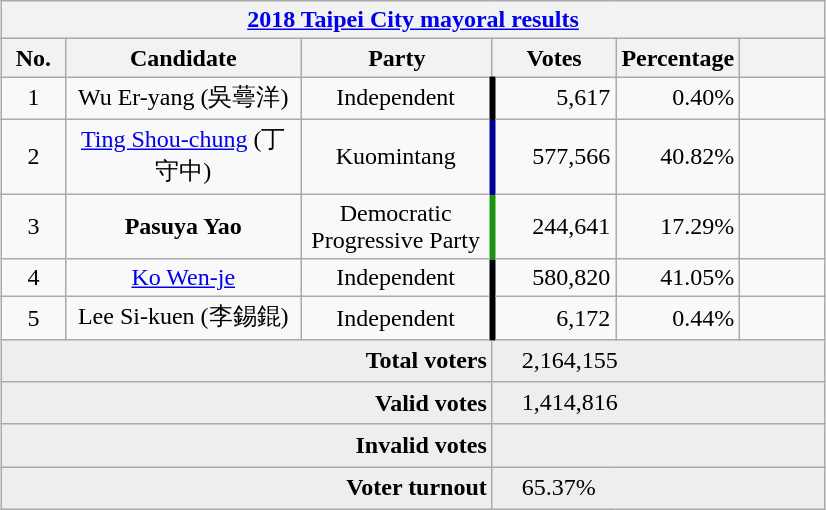<table class="wikitable collapsible" style="margin:1em auto; text-align:center">
<tr>
<th colspan="6"><a href='#'>2018 Taipei City mayoral results</a></th>
</tr>
<tr>
<th width=35>No.</th>
<th width=150>Candidate</th>
<th width=120>Party</th>
<th width=75>Votes</th>
<th width=75>Percentage</th>
<th width=49></th>
</tr>
<tr>
<td>1</td>
<td>Wu Er-yang (吳蕚洋)</td>
<td> Independent</td>
<td style="border-left:4px solid #000000;" align="right">5,617</td>
<td align="right">0.40%</td>
<td align="center"></td>
</tr>
<tr>
<td>2</td>
<td><a href='#'>Ting Shou-chung</a> (丁守中)</td>
<td> Kuomintang</td>
<td style="border-left:4px solid #000099;" align="right">577,566</td>
<td align="right">40.82%</td>
<td align="center"></td>
</tr>
<tr>
<td>3</td>
<td><strong>Pasuya Yao</strong></td>
<td>Democratic Progressive Party</td>
<td style="border-left:4px solid #1B9413;" align="right">244,641</td>
<td align="right">17.29%</td>
<td align="center"></td>
</tr>
<tr>
<td>4</td>
<td><a href='#'>Ko Wen-je</a></td>
<td> Independent</td>
<td style="border-left:4px solid #000000;" align="right">580,820</td>
<td align="right">41.05%</td>
<td align="center"></td>
</tr>
<tr>
<td>5</td>
<td>Lee Si-kuen (李錫錕)</td>
<td> Independent</td>
<td style="border-left:4px solid #000000;" align="right">6,172</td>
<td align="right">0.44%</td>
<td align="center"></td>
</tr>
<tr bgcolor=EEEEEE>
<td colspan="3" align="right"><strong>Total voters</strong></td>
<td colspan="3" align="left">　2,164,155</td>
</tr>
<tr bgcolor=EEEEEE>
<td colspan="3" align="right"><strong>Valid votes</strong></td>
<td colspan="3" align="left">　1,414,816</td>
</tr>
<tr bgcolor=EEEEEE>
<td colspan="3" align="right"><strong>Invalid votes</strong></td>
<td colspan="3" align="left">　</td>
</tr>
<tr bgcolor=EEEEEE>
<td colspan="3" align="right"><strong>Voter turnout</strong></td>
<td colspan="3" align="left">　65.37%</td>
</tr>
</table>
